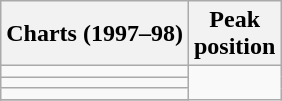<table class="wikitable">
<tr>
<th>Charts (1997–98)</th>
<th>Peak<br>position</th>
</tr>
<tr>
<td></td>
</tr>
<tr>
<td></td>
</tr>
<tr>
<td></td>
</tr>
<tr>
</tr>
</table>
